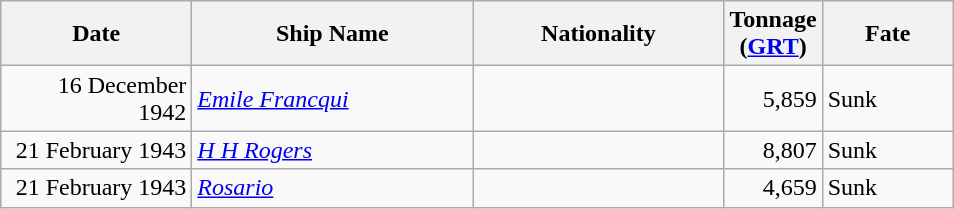<table class="wikitable sortable">
<tr>
<th width="120px">Date</th>
<th width="180px">Ship Name</th>
<th width="160px">Nationality</th>
<th width="25px">Tonnage<br>(<a href='#'>GRT</a>)</th>
<th width="80px">Fate</th>
</tr>
<tr>
<td align="right">16 December 1942</td>
<td align="left"><a href='#'><em>Emile Francqui</em></a></td>
<td align="left"></td>
<td align="right">5,859</td>
<td align="left">Sunk</td>
</tr>
<tr>
<td align="right">21 February 1943</td>
<td align="left"><a href='#'><em>H H Rogers</em></a></td>
<td align="left"></td>
<td align="right">8,807</td>
<td align="left">Sunk</td>
</tr>
<tr>
<td align="right">21 February 1943</td>
<td align="left"><a href='#'><em>Rosario</em></a></td>
<td align="left"></td>
<td align="right">4,659</td>
<td align="left">Sunk</td>
</tr>
</table>
